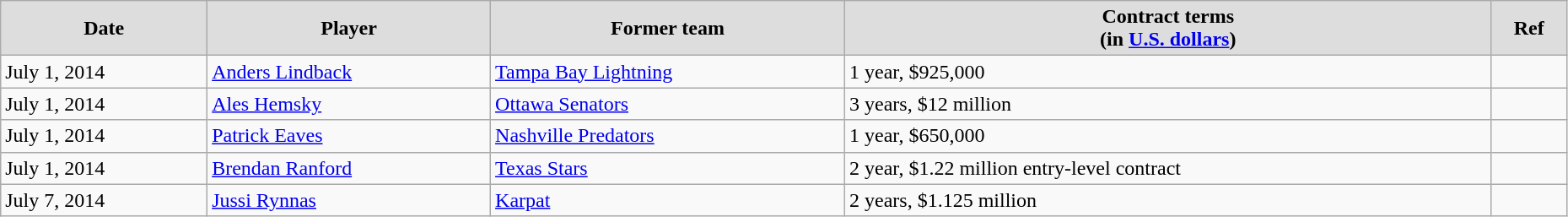<table class="wikitable" width=98%>
<tr align="center" bgcolor="#dddddd">
<td><strong>Date</strong></td>
<td><strong>Player</strong></td>
<td><strong>Former team</strong></td>
<td><strong>Contract terms</strong><br><strong>(in <a href='#'>U.S. dollars</a>)</strong></td>
<td><strong>Ref</strong></td>
</tr>
<tr>
<td>July 1, 2014</td>
<td><a href='#'>Anders Lindback</a></td>
<td><a href='#'>Tampa Bay Lightning</a></td>
<td>1 year, $925,000</td>
<td></td>
</tr>
<tr>
<td>July 1, 2014</td>
<td><a href='#'>Ales Hemsky</a></td>
<td><a href='#'>Ottawa Senators</a></td>
<td>3 years, $12 million</td>
<td></td>
</tr>
<tr>
<td>July 1, 2014</td>
<td><a href='#'>Patrick Eaves</a></td>
<td><a href='#'>Nashville Predators</a></td>
<td>1 year, $650,000</td>
<td></td>
</tr>
<tr>
<td>July 1, 2014</td>
<td><a href='#'>Brendan Ranford</a></td>
<td><a href='#'>Texas Stars</a></td>
<td>2 year, $1.22 million entry-level contract</td>
<td></td>
</tr>
<tr>
<td>July 7, 2014</td>
<td><a href='#'>Jussi Rynnas</a></td>
<td><a href='#'>Karpat</a></td>
<td>2 years, $1.125 million</td>
<td></td>
</tr>
</table>
